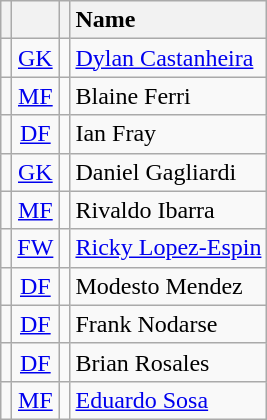<table class="wikitable sortable" style="text-align:center;">
<tr>
<th></th>
<th></th>
<th></th>
<th style="text-align:left;">Name</th>
</tr>
<tr>
<td></td>
<td><a href='#'>GK</a></td>
<td></td>
<td data-sort-value="Castanheira, Dylan" style="text-align:left;"><a href='#'>Dylan Castanheira</a></td>
</tr>
<tr>
<td></td>
<td><a href='#'>MF</a></td>
<td></td>
<td data-sort-value="Ferri, Blaine" style="text-align:left;">Blaine Ferri</td>
</tr>
<tr>
<td></td>
<td><a href='#'>DF</a></td>
<td></td>
<td data-sort-value="Fray, Ian" style="text-align:left;">Ian Fray</td>
</tr>
<tr>
<td></td>
<td><a href='#'>GK</a></td>
<td></td>
<td data-sort-value="Gagliardi, Daniel" style="text-align:left;">Daniel Gagliardi</td>
</tr>
<tr>
<td></td>
<td><a href='#'>MF</a></td>
<td></td>
<td data-sort-value="Ibarra, Rivaldo" style="text-align:left;">Rivaldo Ibarra</td>
</tr>
<tr>
<td></td>
<td><a href='#'>FW</a></td>
<td></td>
<td data-sort-value="Lopez Espin, Ricky" style="text-align:left;"><a href='#'>Ricky Lopez-Espin</a></td>
</tr>
<tr>
<td></td>
<td><a href='#'>DF</a></td>
<td></td>
<td data-sort-value="Mendez, Modesto" style="text-align:left;">Modesto Mendez</td>
</tr>
<tr>
<td></td>
<td><a href='#'>DF</a></td>
<td></td>
<td data-sort-value="Nodarse, Frank" style="text-align:left;">Frank Nodarse</td>
</tr>
<tr>
<td></td>
<td><a href='#'>DF</a></td>
<td></td>
<td data-sort-value="Rosales, Brian" style="text-align:left;">Brian Rosales</td>
</tr>
<tr>
<td></td>
<td><a href='#'>MF</a></td>
<td></td>
<td data-sort-value="Sosa, Eduardo" style="text-align:left;"><a href='#'>Eduardo Sosa</a></td>
</tr>
</table>
